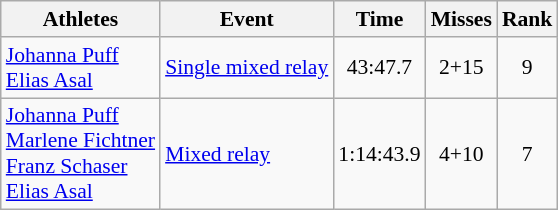<table class="wikitable" style="font-size:90%">
<tr>
<th>Athletes</th>
<th>Event</th>
<th>Time</th>
<th>Misses</th>
<th>Rank</th>
</tr>
<tr align=center>
<td align=left><a href='#'>Johanna Puff</a><br><a href='#'>Elias Asal</a></td>
<td align=left><a href='#'>Single mixed relay</a></td>
<td>43:47.7</td>
<td>2+15</td>
<td>9</td>
</tr>
<tr align=center>
<td align=left><a href='#'>Johanna Puff</a><br><a href='#'>Marlene Fichtner</a><br><a href='#'>Franz Schaser</a><br><a href='#'>Elias Asal</a></td>
<td align=left><a href='#'>Mixed relay</a></td>
<td>1:14:43.9</td>
<td>4+10</td>
<td>7</td>
</tr>
</table>
